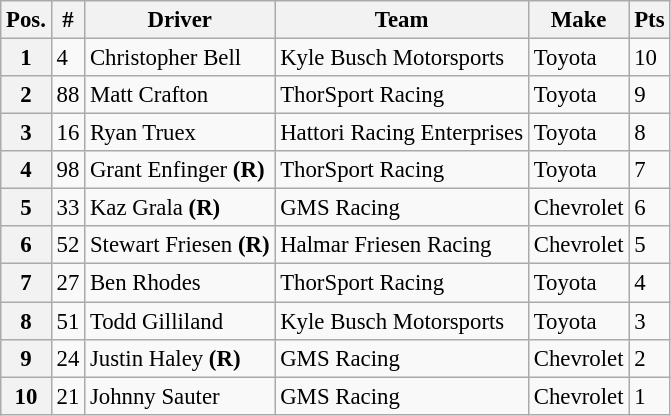<table class="wikitable" style="font-size:95%">
<tr>
<th>Pos.</th>
<th>#</th>
<th>Driver</th>
<th>Team</th>
<th>Make</th>
<th>Pts</th>
</tr>
<tr>
<th>1</th>
<td>4</td>
<td>Christopher Bell</td>
<td>Kyle Busch Motorsports</td>
<td>Toyota</td>
<td>10</td>
</tr>
<tr>
<th>2</th>
<td>88</td>
<td>Matt Crafton</td>
<td>ThorSport Racing</td>
<td>Toyota</td>
<td>9</td>
</tr>
<tr>
<th>3</th>
<td>16</td>
<td>Ryan Truex</td>
<td>Hattori Racing Enterprises</td>
<td>Toyota</td>
<td>8</td>
</tr>
<tr>
<th>4</th>
<td>98</td>
<td>Grant Enfinger <strong>(R)</strong></td>
<td>ThorSport Racing</td>
<td>Toyota</td>
<td>7</td>
</tr>
<tr>
<th>5</th>
<td>33</td>
<td>Kaz Grala <strong>(R)</strong></td>
<td>GMS Racing</td>
<td>Chevrolet</td>
<td>6</td>
</tr>
<tr>
<th>6</th>
<td>52</td>
<td>Stewart Friesen <strong>(R)</strong></td>
<td>Halmar Friesen Racing</td>
<td>Chevrolet</td>
<td>5</td>
</tr>
<tr>
<th>7</th>
<td>27</td>
<td>Ben Rhodes</td>
<td>ThorSport Racing</td>
<td>Toyota</td>
<td>4</td>
</tr>
<tr>
<th>8</th>
<td>51</td>
<td>Todd Gilliland</td>
<td>Kyle Busch Motorsports</td>
<td>Toyota</td>
<td>3</td>
</tr>
<tr>
<th>9</th>
<td>24</td>
<td>Justin Haley <strong>(R)</strong></td>
<td>GMS Racing</td>
<td>Chevrolet</td>
<td>2</td>
</tr>
<tr>
<th>10</th>
<td>21</td>
<td>Johnny Sauter</td>
<td>GMS Racing</td>
<td>Chevrolet</td>
<td>1</td>
</tr>
</table>
